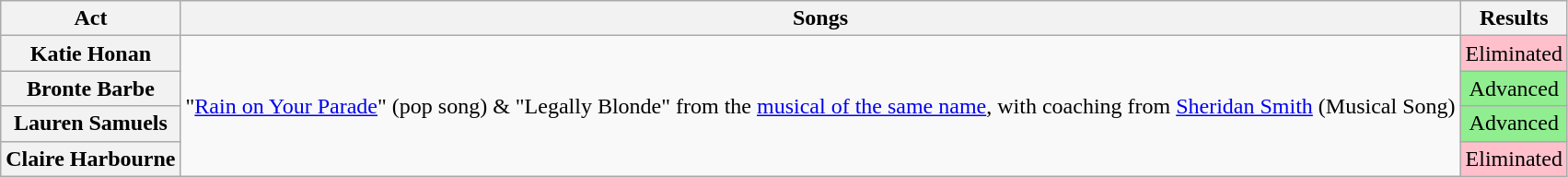<table class="wikitable plainrowheaders" style="text-align:center;">
<tr>
<th scope="col">Act</th>
<th scope="col">Songs</th>
<th scope="col">Results</th>
</tr>
<tr>
<th scope="row">Katie Honan</th>
<td rowspan="4">"<a href='#'>Rain on Your Parade</a>" (pop song) &   "Legally Blonde" from the <a href='#'>musical of the same name</a>, with coaching from <a href='#'>Sheridan Smith</a> (Musical Song)</td>
<td style="background:pink;">Eliminated</td>
</tr>
<tr>
<th scope="row">Bronte Barbe</th>
<td style="background:lightgreen;">Advanced</td>
</tr>
<tr>
<th scope="row">Lauren Samuels</th>
<td style="background:lightgreen;">Advanced</td>
</tr>
<tr>
<th scope="row">Claire Harbourne</th>
<td style="background:pink;">Eliminated</td>
</tr>
</table>
